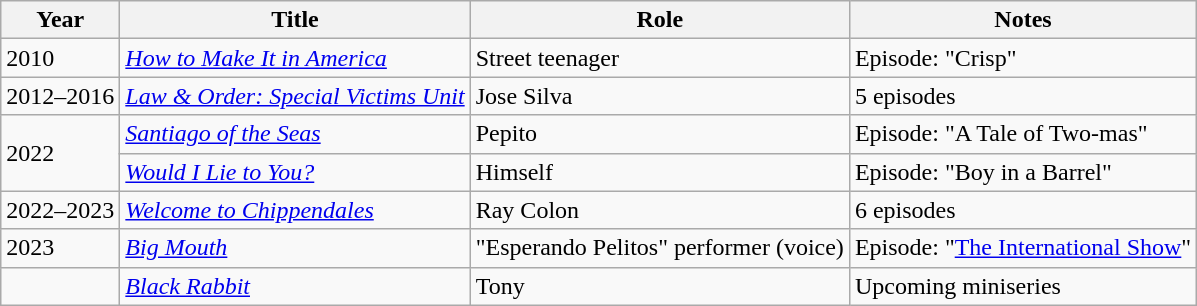<table class="wikitable unsortable">
<tr>
<th>Year</th>
<th>Title</th>
<th>Role</th>
<th>Notes</th>
</tr>
<tr>
<td>2010</td>
<td><em><a href='#'>How to Make It in America</a></em></td>
<td>Street teenager</td>
<td>Episode: "Crisp"</td>
</tr>
<tr>
<td>2012–2016</td>
<td><em><a href='#'>Law & Order: Special Victims Unit</a></em></td>
<td>Jose Silva</td>
<td>5 episodes</td>
</tr>
<tr>
<td rowspan="2">2022</td>
<td><em><a href='#'>Santiago of the Seas</a></em></td>
<td>Pepito</td>
<td>Episode: "A Tale of Two-mas"</td>
</tr>
<tr>
<td><em><a href='#'>Would I Lie to You?</a></em></td>
<td>Himself</td>
<td>Episode: "Boy in a Barrel"</td>
</tr>
<tr>
<td>2022–2023</td>
<td><em><a href='#'>Welcome to Chippendales</a></em></td>
<td>Ray Colon</td>
<td>6 episodes</td>
</tr>
<tr>
<td>2023</td>
<td><em><a href='#'>Big Mouth</a></em></td>
<td>"Esperando Pelitos" performer (voice)</td>
<td>Episode: "<a href='#'>The International Show</a>"</td>
</tr>
<tr>
<td></td>
<td><em><a href='#'>Black Rabbit</a></em></td>
<td>Tony</td>
<td>Upcoming miniseries</td>
</tr>
</table>
